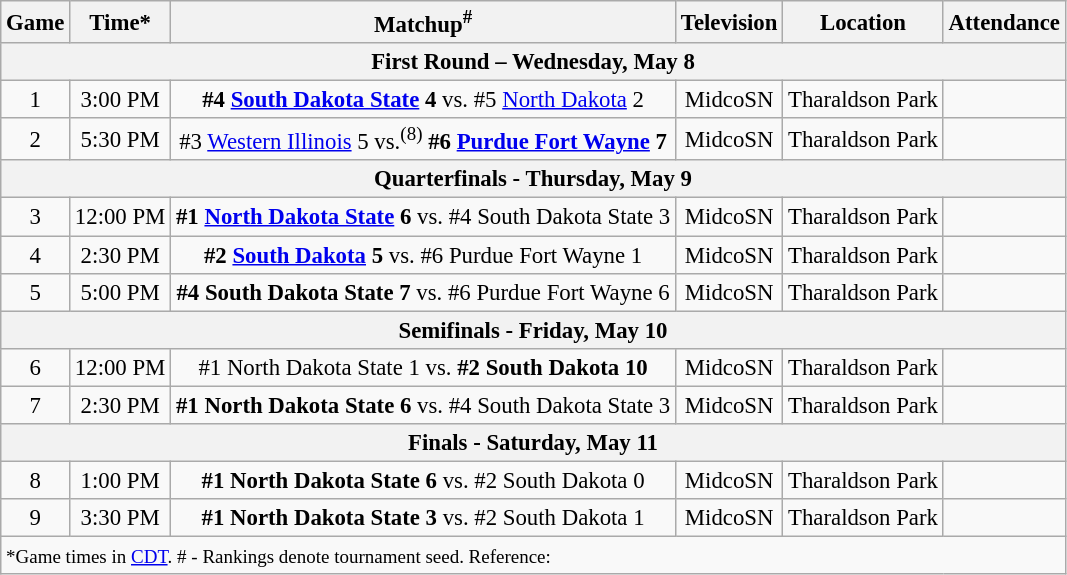<table class="wikitable" style="font-size: 95%">
<tr align="center">
<th>Game</th>
<th>Time*</th>
<th>Matchup<sup>#</sup></th>
<th>Television</th>
<th>Location</th>
<th>Attendance</th>
</tr>
<tr>
<th colspan=7>First Round – Wednesday, May 8</th>
</tr>
<tr>
<td style="text-align:center;">1</td>
<td style="text-align:center;">3:00 PM</td>
<td style="text-align:center;"><strong>#4 <a href='#'>South Dakota State</a> 4</strong> vs. #5 <a href='#'>North Dakota</a> 2</td>
<td style="text-align:center;">MidcoSN</td>
<td style="text-align:center;">Tharaldson Park</td>
<td style="text-align:center;"></td>
</tr>
<tr>
<td style="text-align:center;">2</td>
<td style="text-align:center;">5:30 PM</td>
<td style="text-align:center;">#3 <a href='#'>Western Illinois</a> 5 vs.<sup>(8)</sup> <strong>#6 <a href='#'>Purdue Fort Wayne</a> 7</strong></td>
<td style="text-align:center;">MidcoSN</td>
<td style="text-align:center;">Tharaldson Park</td>
<td style="text-align:center;"></td>
</tr>
<tr>
<th colspan=7>Quarterfinals - Thursday, May 9</th>
</tr>
<tr>
<td style="text-align:center;">3</td>
<td style="text-align:center;">12:00 PM</td>
<td style="text-align:center;"><strong>#1 <a href='#'>North Dakota State</a> 6</strong> vs. #4 South Dakota State 3</td>
<td style="text-align:center;">MidcoSN</td>
<td style="text-align:center;">Tharaldson Park</td>
<td style="text-align:center;"></td>
</tr>
<tr>
<td style="text-align:center;">4</td>
<td style="text-align:center;">2:30 PM</td>
<td style="text-align:center;"><strong>#2 <a href='#'>South Dakota</a> 5</strong> vs. #6 Purdue Fort Wayne 1</td>
<td style="text-align:center;">MidcoSN</td>
<td style="text-align:center;">Tharaldson Park</td>
<td style="text-align:center;"></td>
</tr>
<tr>
<td style="text-align:center;">5</td>
<td style="text-align:center;">5:00 PM</td>
<td style="text-align:center;"><strong>#4 South Dakota State 7</strong> vs. #6 Purdue Fort Wayne 6</td>
<td style="text-align:center;">MidcoSN</td>
<td style="text-align:center;">Tharaldson Park</td>
<td style="text-align:center;"></td>
</tr>
<tr>
<th colspan=7>Semifinals - Friday, May 10</th>
</tr>
<tr>
<td style="text-align:center;">6</td>
<td style="text-align:center;">12:00 PM</td>
<td style="text-align:center;">#1 North Dakota State 1 vs. <strong>#2 South Dakota 10</strong></td>
<td style="text-align:center;">MidcoSN</td>
<td style="text-align:center;">Tharaldson Park</td>
<td style="text-align:center;"></td>
</tr>
<tr>
<td style="text-align:center;">7</td>
<td style="text-align:center;">2:30 PM</td>
<td style="text-align:center;"><strong>#1 North Dakota State 6</strong> vs. #4 South Dakota State 3</td>
<td style="text-align:center;">MidcoSN</td>
<td style="text-align:center;">Tharaldson Park</td>
<td style="text-align:center;"></td>
</tr>
<tr>
<th colspan=7>Finals - Saturday, May 11</th>
</tr>
<tr>
<td style="text-align:center;">8</td>
<td style="text-align:center;">1:00 PM</td>
<td style="text-align:center;"><strong>#1 North Dakota State 6</strong> vs. #2 South Dakota 0</td>
<td style="text-align:center;">MidcoSN</td>
<td style="text-align:center;">Tharaldson Park</td>
<td style="text-align:center;"></td>
</tr>
<tr>
<td style="text-align:center;">9</td>
<td style="text-align:center;">3:30 PM</td>
<td style="text-align:center;"><strong>#1 North Dakota State 3</strong> vs. #2 South Dakota 1</td>
<td style="text-align:center;">MidcoSN</td>
<td style="text-align:center;">Tharaldson Park</td>
<td style="text-align:center;"></td>
</tr>
<tr>
<td colspan=7><small>*Game times in <a href='#'>CDT</a>. # - Rankings denote tournament seed. Reference:</small></td>
</tr>
</table>
